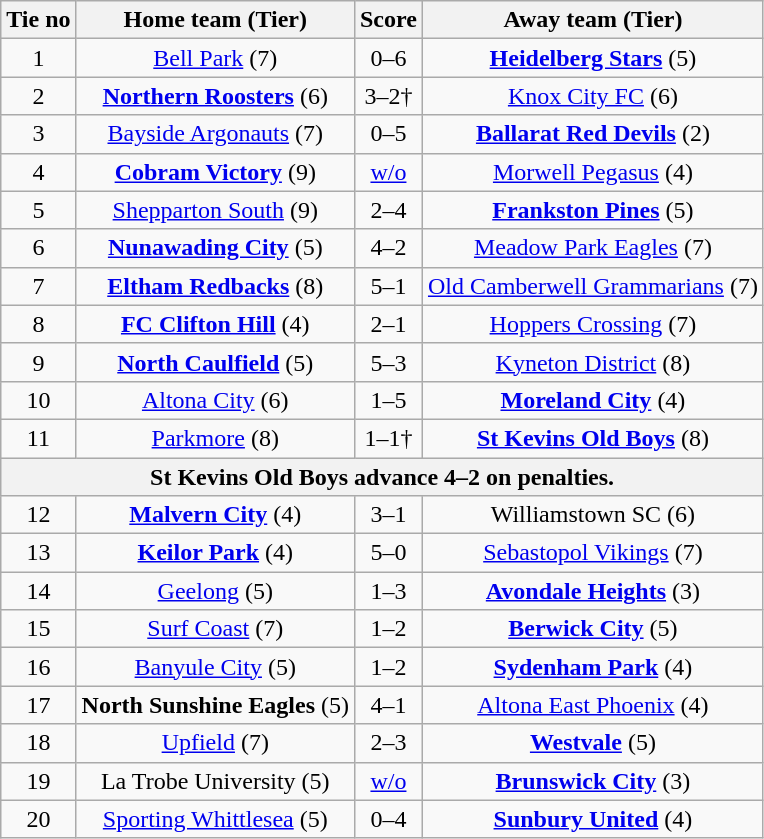<table class="wikitable" style="text-align:center">
<tr>
<th>Tie no</th>
<th>Home team (Tier)</th>
<th>Score</th>
<th>Away team (Tier)</th>
</tr>
<tr>
<td>1</td>
<td><a href='#'>Bell Park</a> (7)</td>
<td>0–6</td>
<td><strong><a href='#'>Heidelberg Stars</a></strong> (5)</td>
</tr>
<tr>
<td>2</td>
<td><strong><a href='#'>Northern Roosters</a></strong> (6)</td>
<td>3–2†</td>
<td><a href='#'>Knox City FC</a> (6)</td>
</tr>
<tr>
<td>3</td>
<td><a href='#'>Bayside Argonauts</a> (7)</td>
<td>0–5</td>
<td><strong><a href='#'>Ballarat Red Devils</a></strong> (2)</td>
</tr>
<tr>
<td>4</td>
<td><strong><a href='#'>Cobram Victory</a></strong> (9)</td>
<td><a href='#'>w/o</a></td>
<td><a href='#'>Morwell Pegasus</a> (4)</td>
</tr>
<tr>
<td>5</td>
<td><a href='#'>Shepparton South</a> (9)</td>
<td>2–4</td>
<td><strong><a href='#'>Frankston Pines</a></strong> (5)</td>
</tr>
<tr>
<td>6</td>
<td><strong><a href='#'>Nunawading City</a></strong> (5)</td>
<td>4–2</td>
<td><a href='#'>Meadow Park Eagles</a> (7)</td>
</tr>
<tr>
<td>7</td>
<td><strong><a href='#'>Eltham Redbacks</a></strong> (8)</td>
<td>5–1</td>
<td><a href='#'>Old Camberwell Grammarians</a> (7)</td>
</tr>
<tr>
<td>8</td>
<td><strong><a href='#'>FC Clifton Hill</a></strong> (4)</td>
<td>2–1</td>
<td><a href='#'>Hoppers Crossing</a> (7)</td>
</tr>
<tr>
<td>9</td>
<td><strong><a href='#'>North Caulfield</a></strong> (5)</td>
<td>5–3</td>
<td><a href='#'>Kyneton District</a> (8)</td>
</tr>
<tr>
<td>10</td>
<td><a href='#'>Altona City</a> (6)</td>
<td>1–5</td>
<td><strong><a href='#'>Moreland City</a></strong> (4)</td>
</tr>
<tr>
<td>11</td>
<td><a href='#'>Parkmore</a> (8)</td>
<td>1–1†</td>
<td><strong><a href='#'>St Kevins Old Boys</a></strong> (8)</td>
</tr>
<tr>
<th colspan=4>St Kevins Old Boys advance 4–2 on penalties.</th>
</tr>
<tr>
<td>12</td>
<td><strong><a href='#'>Malvern City</a></strong> (4)</td>
<td>3–1</td>
<td>Williamstown SC (6)</td>
</tr>
<tr>
<td>13</td>
<td><strong><a href='#'>Keilor Park</a></strong> (4)</td>
<td>5–0</td>
<td><a href='#'>Sebastopol Vikings</a> (7)</td>
</tr>
<tr>
<td>14</td>
<td><a href='#'>Geelong</a> (5)</td>
<td>1–3</td>
<td><strong><a href='#'>Avondale Heights</a></strong> (3)</td>
</tr>
<tr>
<td>15</td>
<td><a href='#'>Surf Coast</a> (7)</td>
<td>1–2</td>
<td><strong><a href='#'>Berwick City</a></strong> (5)</td>
</tr>
<tr>
<td>16</td>
<td><a href='#'>Banyule City</a> (5)</td>
<td>1–2</td>
<td><strong><a href='#'>Sydenham Park</a></strong> (4)</td>
</tr>
<tr>
<td>17</td>
<td><strong>North Sunshine Eagles</strong> (5)</td>
<td>4–1</td>
<td><a href='#'>Altona East Phoenix</a> (4)</td>
</tr>
<tr>
<td>18</td>
<td><a href='#'>Upfield</a> (7)</td>
<td>2–3</td>
<td><strong><a href='#'>Westvale</a></strong> (5)</td>
</tr>
<tr>
<td>19</td>
<td>La Trobe University (5)</td>
<td><a href='#'>w/o</a></td>
<td><strong><a href='#'>Brunswick City</a></strong> (3)</td>
</tr>
<tr>
<td>20</td>
<td><a href='#'>Sporting Whittlesea</a> (5)</td>
<td>0–4</td>
<td><strong><a href='#'>Sunbury United</a></strong> (4)</td>
</tr>
</table>
